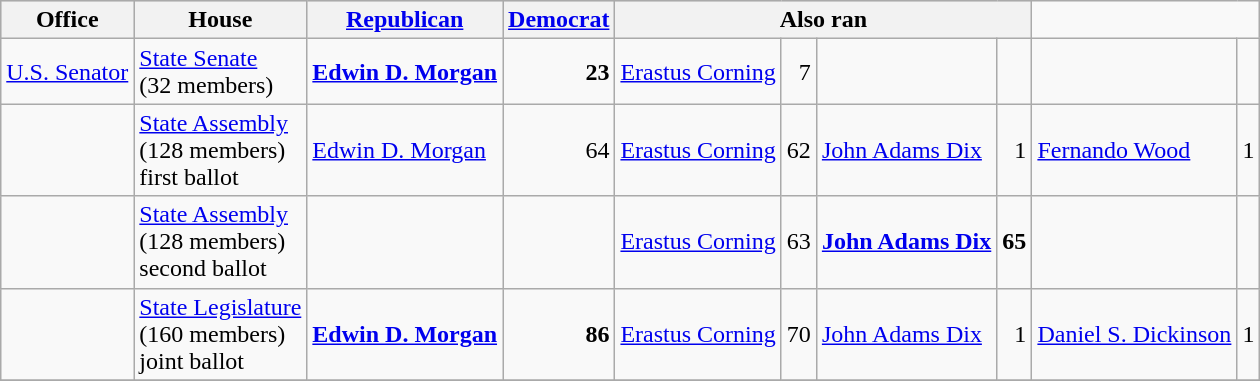<table class=wikitable>
<tr bgcolor=lightgrey>
<th>Office</th>
<th>House</th>
<th><a href='#'>Republican</a></th>
<th><a href='#'>Democrat</a></th>
<th colspan="4">Also ran</th>
</tr>
<tr>
<td><a href='#'>U.S. Senator</a></td>
<td><a href='#'>State Senate</a> <br>(32 members)</td>
<td><strong><a href='#'>Edwin D. Morgan</a></strong></td>
<td align="right"><strong>23</strong></td>
<td><a href='#'>Erastus Corning</a></td>
<td align="right">7</td>
<td></td>
<td></td>
<td></td>
<td></td>
</tr>
<tr>
<td></td>
<td><a href='#'>State Assembly</a> <br>(128 members) <br>first ballot</td>
<td><a href='#'>Edwin D. Morgan</a></td>
<td align="right">64</td>
<td><a href='#'>Erastus Corning</a></td>
<td align="right">62</td>
<td><a href='#'>John Adams Dix</a></td>
<td align="right">1</td>
<td><a href='#'>Fernando Wood</a></td>
<td align="right">1</td>
</tr>
<tr>
<td></td>
<td><a href='#'>State Assembly</a> <br>(128 members) <br>second ballot</td>
<td></td>
<td></td>
<td><a href='#'>Erastus Corning</a></td>
<td align="right">63</td>
<td><strong><a href='#'>John Adams Dix</a></strong></td>
<td align="right"><strong>65</strong></td>
<td></td>
<td></td>
</tr>
<tr>
<td></td>
<td><a href='#'>State Legislature</a> <br>(160 members) <br>joint ballot</td>
<td><strong><a href='#'>Edwin D. Morgan</a></strong></td>
<td align="right"><strong>86</strong></td>
<td><a href='#'>Erastus Corning</a></td>
<td align="right">70</td>
<td><a href='#'>John Adams Dix</a></td>
<td align="right">1</td>
<td><a href='#'>Daniel S. Dickinson</a></td>
<td align="right">1</td>
</tr>
<tr>
</tr>
</table>
